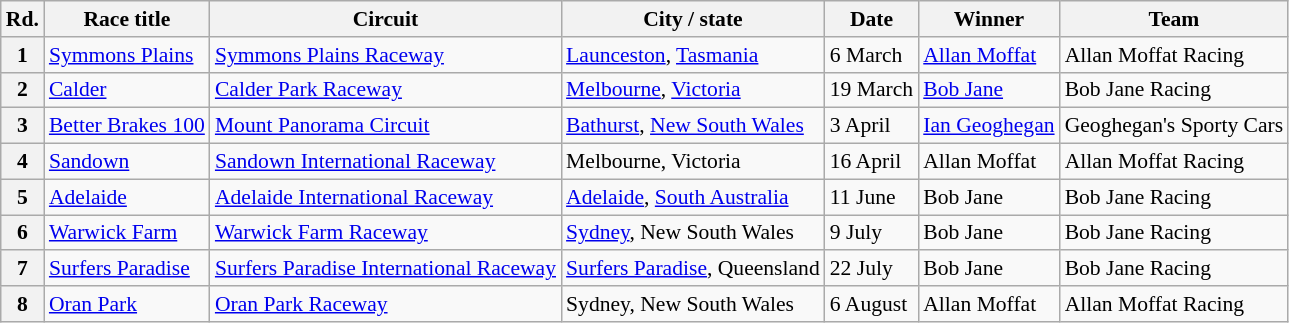<table class="wikitable" style="font-size: 90%">
<tr>
<th>Rd.</th>
<th>Race title</th>
<th>Circuit</th>
<th>City / state</th>
<th>Date</th>
<th>Winner</th>
<th>Team</th>
</tr>
<tr>
<th>1</th>
<td> <a href='#'>Symmons Plains</a></td>
<td><a href='#'>Symmons Plains Raceway</a></td>
<td><a href='#'>Launceston</a>, <a href='#'>Tasmania</a></td>
<td>6 March</td>
<td><a href='#'>Allan Moffat</a></td>
<td>Allan Moffat Racing</td>
</tr>
<tr>
<th>2</th>
<td> <a href='#'>Calder</a></td>
<td><a href='#'>Calder Park Raceway</a></td>
<td><a href='#'>Melbourne</a>, <a href='#'>Victoria</a></td>
<td>19 March</td>
<td><a href='#'>Bob Jane</a></td>
<td>Bob Jane Racing</td>
</tr>
<tr>
<th>3</th>
<td> <a href='#'>Better Brakes 100</a></td>
<td><a href='#'>Mount Panorama Circuit</a></td>
<td><a href='#'>Bathurst</a>, <a href='#'>New South Wales</a></td>
<td>3 April</td>
<td><a href='#'>Ian Geoghegan</a></td>
<td>Geoghegan's Sporty Cars</td>
</tr>
<tr>
<th>4</th>
<td> <a href='#'>Sandown</a></td>
<td><a href='#'>Sandown International Raceway</a></td>
<td>Melbourne, Victoria</td>
<td>16 April</td>
<td>Allan Moffat</td>
<td>Allan Moffat Racing</td>
</tr>
<tr>
<th>5</th>
<td> <a href='#'>Adelaide</a></td>
<td><a href='#'>Adelaide International Raceway</a></td>
<td><a href='#'>Adelaide</a>, <a href='#'>South Australia</a></td>
<td>11 June</td>
<td>Bob Jane</td>
<td>Bob Jane Racing</td>
</tr>
<tr>
<th>6</th>
<td> <a href='#'>Warwick Farm</a></td>
<td><a href='#'>Warwick Farm Raceway</a></td>
<td><a href='#'>Sydney</a>, New South Wales</td>
<td>9 July</td>
<td>Bob Jane</td>
<td>Bob Jane Racing</td>
</tr>
<tr>
<th>7</th>
<td> <a href='#'>Surfers Paradise</a></td>
<td><a href='#'>Surfers Paradise International Raceway</a></td>
<td><a href='#'>Surfers Paradise</a>, Queensland</td>
<td>22 July</td>
<td>Bob Jane</td>
<td>Bob Jane Racing</td>
</tr>
<tr>
<th>8</th>
<td> <a href='#'>Oran Park</a></td>
<td><a href='#'>Oran Park Raceway</a></td>
<td>Sydney, New South Wales</td>
<td>6 August</td>
<td>Allan Moffat</td>
<td>Allan Moffat Racing</td>
</tr>
</table>
